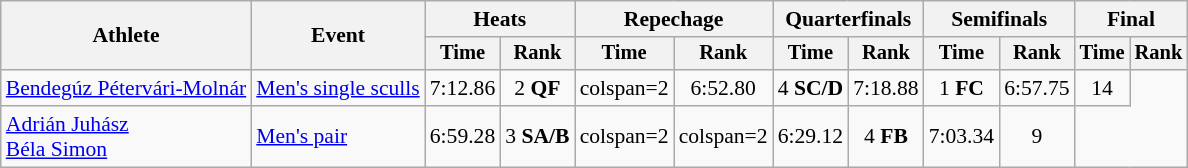<table class="wikitable" style="font-size:90%">
<tr>
<th rowspan=2>Athlete</th>
<th rowspan=2>Event</th>
<th colspan="2">Heats</th>
<th colspan="2">Repechage</th>
<th colspan=2>Quarterfinals</th>
<th colspan="2">Semifinals</th>
<th colspan="2">Final</th>
</tr>
<tr style="font-size:95%">
<th>Time</th>
<th>Rank</th>
<th>Time</th>
<th>Rank</th>
<th>Time</th>
<th>Rank</th>
<th>Time</th>
<th>Rank</th>
<th>Time</th>
<th>Rank</th>
</tr>
<tr align=center>
<td align=left><a href='#'>Bendegúz Pétervári-Molnár</a></td>
<td align=left><a href='#'>Men's single sculls</a></td>
<td>7:12.86</td>
<td>2 <strong>QF</strong></td>
<td>colspan=2 </td>
<td>6:52.80</td>
<td>4 <strong>SC/D</strong></td>
<td>7:18.88</td>
<td>1 <strong>FC</strong></td>
<td>6:57.75</td>
<td>14</td>
</tr>
<tr align=center>
<td align=left><a href='#'>Adrián Juhász</a><br><a href='#'>Béla Simon</a></td>
<td align=left><a href='#'>Men's pair</a></td>
<td>6:59.28</td>
<td>3 <strong>SA/B</strong></td>
<td>colspan=2 </td>
<td>colspan=2 </td>
<td>6:29.12</td>
<td>4 <strong>FB</strong></td>
<td>7:03.34</td>
<td>9</td>
</tr>
</table>
